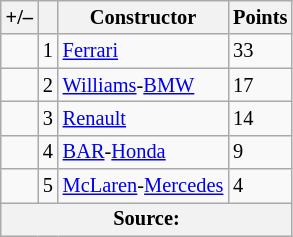<table class="wikitable" style="font-size: 85%;">
<tr>
<th scope="col">+/–</th>
<th scope="col"></th>
<th scope="col">Constructor</th>
<th scope="col">Points</th>
</tr>
<tr>
<td scope="row"></td>
<td align="center">1</td>
<td> <a href='#'>Ferrari</a></td>
<td>33</td>
</tr>
<tr>
<td scope="row"></td>
<td align="center">2</td>
<td> <a href='#'>Williams</a>-<a href='#'>BMW</a></td>
<td>17</td>
</tr>
<tr>
<td scope="row"></td>
<td align="center">3</td>
<td> <a href='#'>Renault</a></td>
<td>14</td>
</tr>
<tr>
<td scope="row"></td>
<td align="center">4</td>
<td> <a href='#'>BAR</a>-<a href='#'>Honda</a></td>
<td>9</td>
</tr>
<tr>
<td scope="row"></td>
<td align="center">5</td>
<td> <a href='#'>McLaren</a>-<a href='#'>Mercedes</a></td>
<td>4</td>
</tr>
<tr>
<th colspan=4>Source: </th>
</tr>
</table>
